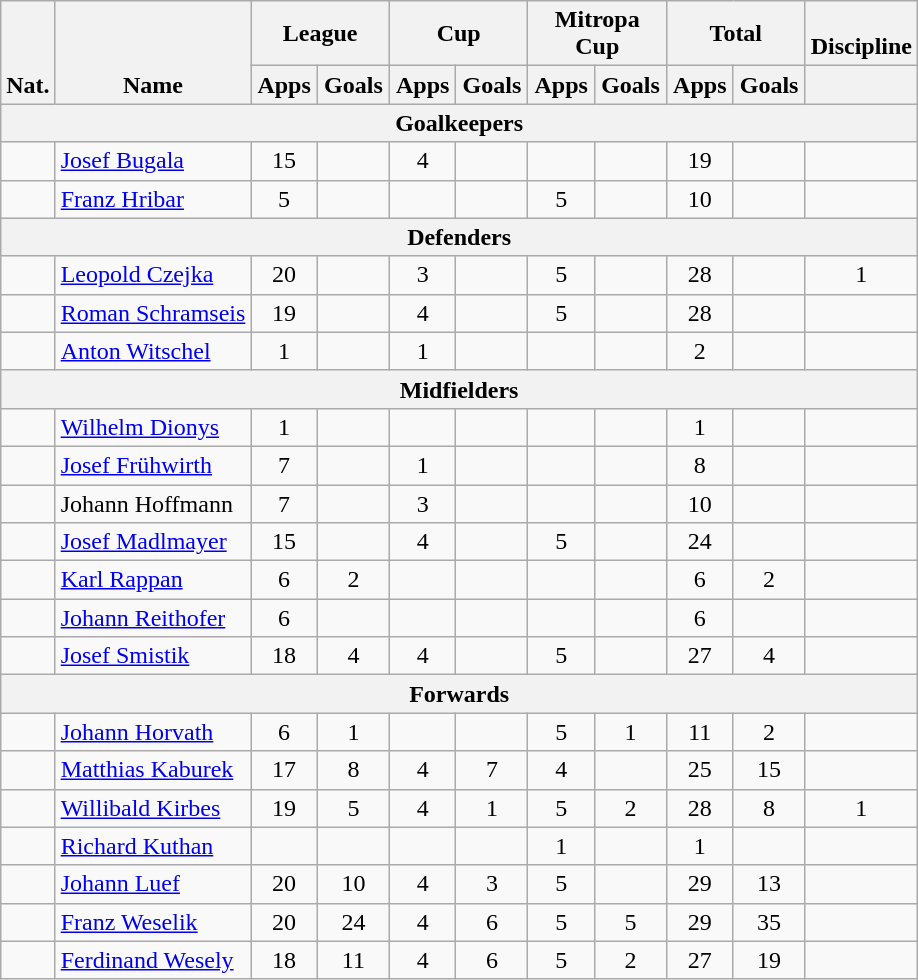<table class="wikitable" style="text-align:center">
<tr>
<th rowspan="2" valign="bottom">Nat.</th>
<th rowspan="2" valign="bottom">Name</th>
<th colspan="2" width="85">League</th>
<th colspan="2" width="85">Cup</th>
<th colspan="2" width="85">Mitropa Cup</th>
<th colspan="2" width="85">Total</th>
<th valign="bottom">Discipline</th>
</tr>
<tr>
<th>Apps</th>
<th>Goals</th>
<th>Apps</th>
<th>Goals</th>
<th>Apps</th>
<th>Goals</th>
<th>Apps</th>
<th>Goals</th>
<th></th>
</tr>
<tr>
<th colspan=20>Goalkeepers</th>
</tr>
<tr>
<td></td>
<td align="left"><a href='#'>Josef Bugala</a></td>
<td>15</td>
<td></td>
<td>4</td>
<td></td>
<td></td>
<td></td>
<td>19</td>
<td></td>
<td></td>
</tr>
<tr>
<td></td>
<td align="left"><a href='#'>Franz Hribar</a></td>
<td>5</td>
<td></td>
<td></td>
<td></td>
<td>5</td>
<td></td>
<td>10</td>
<td></td>
<td></td>
</tr>
<tr>
<th colspan=20>Defenders</th>
</tr>
<tr>
<td></td>
<td align="left"><a href='#'>Leopold Czejka</a></td>
<td>20</td>
<td></td>
<td>3</td>
<td></td>
<td>5</td>
<td></td>
<td>28</td>
<td></td>
<td>1</td>
</tr>
<tr>
<td></td>
<td align="left"><a href='#'>Roman Schramseis</a></td>
<td>19</td>
<td></td>
<td>4</td>
<td></td>
<td>5</td>
<td></td>
<td>28</td>
<td></td>
<td></td>
</tr>
<tr>
<td></td>
<td align="left"><a href='#'>Anton Witschel</a></td>
<td>1</td>
<td></td>
<td>1</td>
<td></td>
<td></td>
<td></td>
<td>2</td>
<td></td>
<td></td>
</tr>
<tr>
<th colspan=20>Midfielders</th>
</tr>
<tr>
<td></td>
<td align="left"><a href='#'>Wilhelm Dionys</a></td>
<td>1</td>
<td></td>
<td></td>
<td></td>
<td></td>
<td></td>
<td>1</td>
<td></td>
<td></td>
</tr>
<tr>
<td></td>
<td align="left"><a href='#'>Josef Frühwirth</a></td>
<td>7</td>
<td></td>
<td>1</td>
<td></td>
<td></td>
<td></td>
<td>8</td>
<td></td>
<td></td>
</tr>
<tr>
<td></td>
<td align="left">Johann Hoffmann</td>
<td>7</td>
<td></td>
<td>3</td>
<td></td>
<td></td>
<td></td>
<td>10</td>
<td></td>
<td></td>
</tr>
<tr>
<td></td>
<td align="left"><a href='#'>Josef Madlmayer</a></td>
<td>15</td>
<td></td>
<td>4</td>
<td></td>
<td>5</td>
<td></td>
<td>24</td>
<td></td>
<td></td>
</tr>
<tr>
<td></td>
<td align="left"><a href='#'>Karl Rappan</a></td>
<td>6</td>
<td>2</td>
<td></td>
<td></td>
<td></td>
<td></td>
<td>6</td>
<td>2</td>
<td></td>
</tr>
<tr>
<td></td>
<td align="left"><a href='#'>Johann Reithofer</a></td>
<td>6</td>
<td></td>
<td></td>
<td></td>
<td></td>
<td></td>
<td>6</td>
<td></td>
<td></td>
</tr>
<tr>
<td></td>
<td align="left"><a href='#'>Josef Smistik</a></td>
<td>18</td>
<td>4</td>
<td>4</td>
<td></td>
<td>5</td>
<td></td>
<td>27</td>
<td>4</td>
<td></td>
</tr>
<tr>
<th colspan=20>Forwards</th>
</tr>
<tr>
<td></td>
<td align="left"><a href='#'>Johann Horvath</a></td>
<td>6</td>
<td>1</td>
<td></td>
<td></td>
<td>5</td>
<td>1</td>
<td>11</td>
<td>2</td>
<td></td>
</tr>
<tr>
<td></td>
<td align="left"><a href='#'>Matthias Kaburek</a></td>
<td>17</td>
<td>8</td>
<td>4</td>
<td>7</td>
<td>4</td>
<td></td>
<td>25</td>
<td>15</td>
<td></td>
</tr>
<tr>
<td></td>
<td align="left"><a href='#'>Willibald Kirbes</a></td>
<td>19</td>
<td>5</td>
<td>4</td>
<td>1</td>
<td>5</td>
<td>2</td>
<td>28</td>
<td>8</td>
<td>1</td>
</tr>
<tr>
<td></td>
<td align="left"><a href='#'>Richard Kuthan</a></td>
<td></td>
<td></td>
<td></td>
<td></td>
<td>1</td>
<td></td>
<td>1</td>
<td></td>
<td></td>
</tr>
<tr>
<td></td>
<td align="left"><a href='#'>Johann Luef</a></td>
<td>20</td>
<td>10</td>
<td>4</td>
<td>3</td>
<td>5</td>
<td></td>
<td>29</td>
<td>13</td>
<td></td>
</tr>
<tr>
<td></td>
<td align="left"><a href='#'>Franz Weselik</a></td>
<td>20</td>
<td>24</td>
<td>4</td>
<td>6</td>
<td>5</td>
<td>5</td>
<td>29</td>
<td>35</td>
<td></td>
</tr>
<tr>
<td></td>
<td align="left"><a href='#'>Ferdinand Wesely</a></td>
<td>18</td>
<td>11</td>
<td>4</td>
<td>6</td>
<td>5</td>
<td>2</td>
<td>27</td>
<td>19</td>
<td></td>
</tr>
</table>
